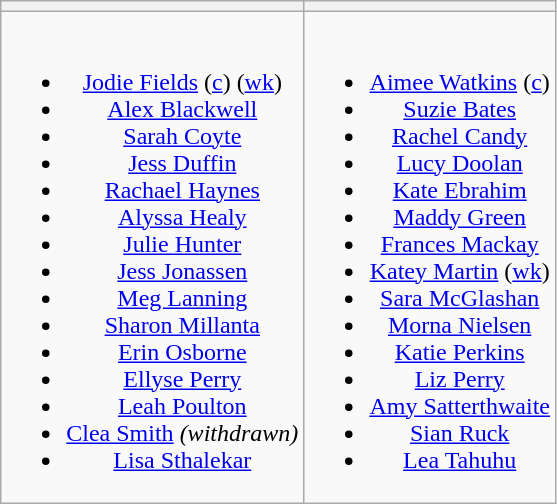<table class="wikitable" style="text-align:center">
<tr>
<th></th>
<th></th>
</tr>
<tr style="vertical-align:top">
<td><br><ul><li><a href='#'>Jodie Fields</a> (<a href='#'>c</a>) (<a href='#'>wk</a>)</li><li><a href='#'>Alex Blackwell</a></li><li><a href='#'>Sarah Coyte</a></li><li><a href='#'>Jess Duffin</a></li><li><a href='#'>Rachael Haynes</a></li><li><a href='#'>Alyssa Healy</a></li><li><a href='#'>Julie Hunter</a></li><li><a href='#'>Jess Jonassen</a></li><li><a href='#'>Meg Lanning</a></li><li><a href='#'>Sharon Millanta</a></li><li><a href='#'>Erin Osborne</a></li><li><a href='#'>Ellyse Perry</a></li><li><a href='#'>Leah Poulton</a></li><li><a href='#'>Clea Smith</a> <em>(withdrawn)</em></li><li><a href='#'>Lisa Sthalekar</a></li></ul></td>
<td><br><ul><li><a href='#'>Aimee Watkins</a> (<a href='#'>c</a>)</li><li><a href='#'>Suzie Bates</a></li><li><a href='#'>Rachel Candy</a></li><li><a href='#'>Lucy Doolan</a></li><li><a href='#'>Kate Ebrahim</a></li><li><a href='#'>Maddy Green</a></li><li><a href='#'>Frances Mackay</a></li><li><a href='#'>Katey Martin</a> (<a href='#'>wk</a>)</li><li><a href='#'>Sara McGlashan</a></li><li><a href='#'>Morna Nielsen</a></li><li><a href='#'>Katie Perkins</a></li><li><a href='#'>Liz Perry</a></li><li><a href='#'>Amy Satterthwaite</a></li><li><a href='#'>Sian Ruck</a></li><li><a href='#'>Lea Tahuhu</a></li></ul></td>
</tr>
</table>
